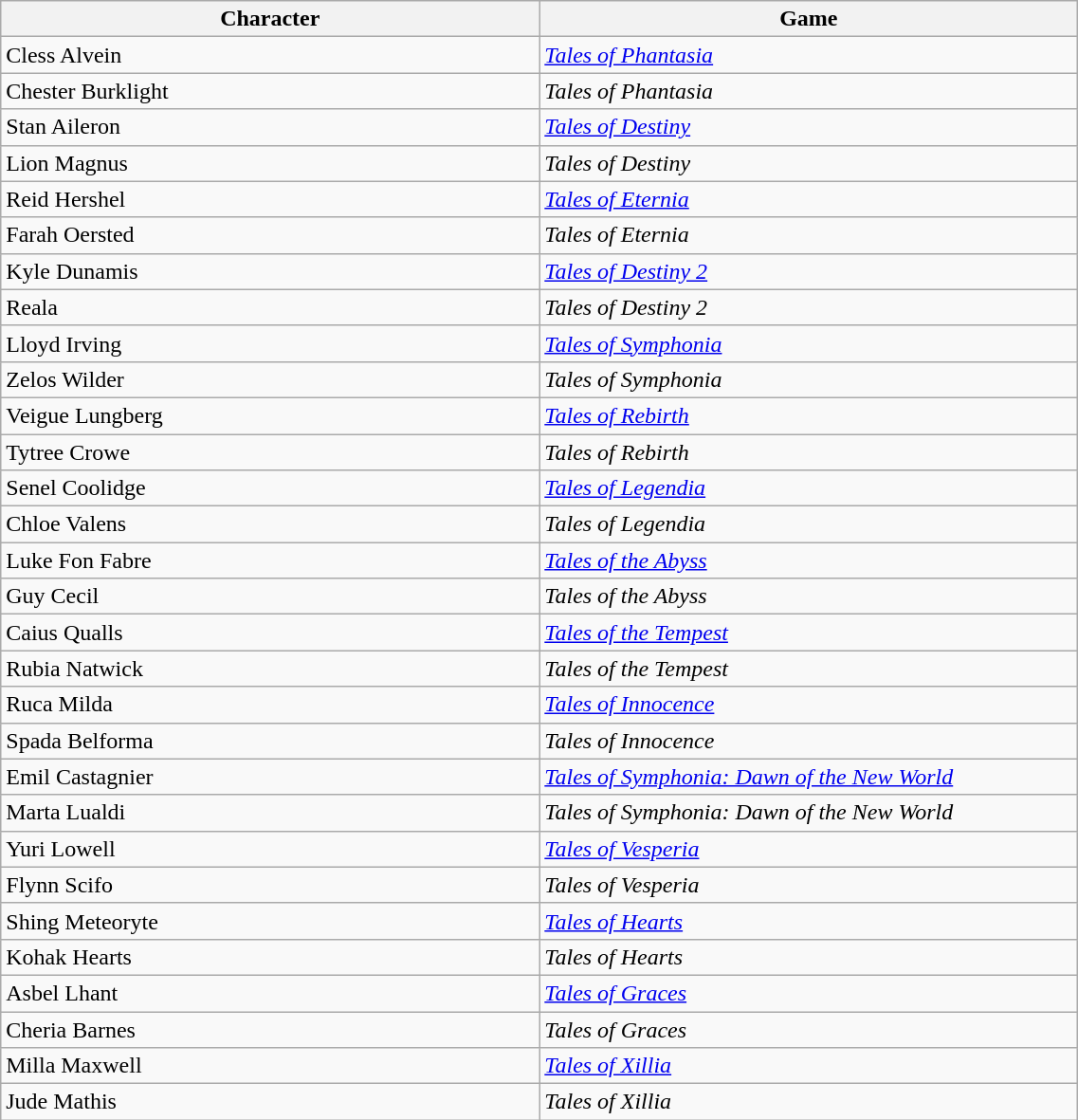<table class="wikitable" | style="width:60%;">
<tr>
<th style="width:20%;">Character</th>
<th style="width:20%;">Game</th>
</tr>
<tr>
<td>Cless Alvein</td>
<td><em><a href='#'>Tales of Phantasia</a></em></td>
</tr>
<tr>
<td>Chester Burklight</td>
<td><em>Tales of Phantasia</em></td>
</tr>
<tr>
<td>Stan Aileron</td>
<td><em><a href='#'>Tales of Destiny</a></em></td>
</tr>
<tr>
<td>Lion Magnus</td>
<td><em>Tales of Destiny</em></td>
</tr>
<tr>
<td>Reid Hershel</td>
<td><em><a href='#'>Tales of Eternia</a></em></td>
</tr>
<tr>
<td>Farah Oersted</td>
<td><em>Tales of Eternia</em></td>
</tr>
<tr>
<td>Kyle Dunamis</td>
<td><em><a href='#'>Tales of Destiny 2</a></em></td>
</tr>
<tr>
<td>Reala</td>
<td><em>Tales of Destiny 2</em></td>
</tr>
<tr>
<td>Lloyd Irving</td>
<td><em><a href='#'>Tales of Symphonia</a></em></td>
</tr>
<tr>
<td>Zelos Wilder</td>
<td><em>Tales of Symphonia</em></td>
</tr>
<tr>
<td>Veigue Lungberg</td>
<td><em><a href='#'>Tales of Rebirth</a></em></td>
</tr>
<tr>
<td>Tytree Crowe</td>
<td><em>Tales of Rebirth</em></td>
</tr>
<tr>
<td>Senel Coolidge</td>
<td><em><a href='#'>Tales of Legendia</a></em></td>
</tr>
<tr>
<td>Chloe Valens</td>
<td><em>Tales of Legendia</em></td>
</tr>
<tr>
<td>Luke Fon Fabre</td>
<td><em><a href='#'>Tales of the Abyss</a></em></td>
</tr>
<tr>
<td>Guy Cecil</td>
<td><em>Tales of the Abyss</em></td>
</tr>
<tr>
<td>Caius Qualls</td>
<td><em><a href='#'>Tales of the Tempest</a></em></td>
</tr>
<tr>
<td>Rubia Natwick</td>
<td><em>Tales of the Tempest</em></td>
</tr>
<tr>
<td>Ruca Milda</td>
<td><em><a href='#'>Tales of Innocence</a></em></td>
</tr>
<tr>
<td>Spada Belforma</td>
<td><em>Tales of Innocence</em></td>
</tr>
<tr>
<td>Emil Castagnier</td>
<td><em><a href='#'>Tales of Symphonia: Dawn of the New World</a></em></td>
</tr>
<tr>
<td>Marta Lualdi</td>
<td><em>Tales of Symphonia: Dawn of the New World</em></td>
</tr>
<tr>
<td>Yuri Lowell</td>
<td><em><a href='#'>Tales of Vesperia</a></em></td>
</tr>
<tr>
<td>Flynn Scifo</td>
<td><em>Tales of Vesperia</em></td>
</tr>
<tr>
<td>Shing Meteoryte</td>
<td><em><a href='#'>Tales of Hearts</a></em></td>
</tr>
<tr>
<td>Kohak Hearts</td>
<td><em>Tales of Hearts</em></td>
</tr>
<tr>
<td>Asbel Lhant</td>
<td><em><a href='#'>Tales of Graces</a></em></td>
</tr>
<tr>
<td>Cheria Barnes</td>
<td><em>Tales of Graces</em></td>
</tr>
<tr>
<td>Milla Maxwell</td>
<td><em><a href='#'>Tales of Xillia</a></em></td>
</tr>
<tr>
<td>Jude Mathis</td>
<td><em>Tales of Xillia</em></td>
</tr>
</table>
